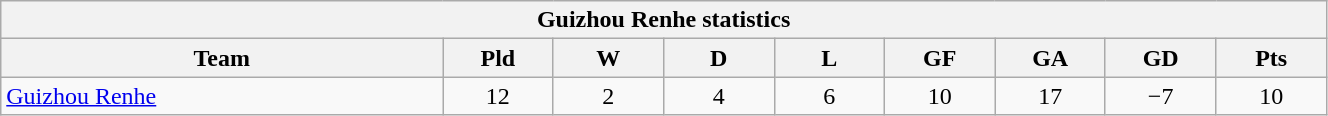<table width=70% class="wikitable" style="text-align:">
<tr>
<th colspan=9>Guizhou Renhe statistics</th>
</tr>
<tr>
<th width=20%>Team</th>
<th width=5%>Pld</th>
<th width=5%>W</th>
<th width=5%>D</th>
<th width=5%>L</th>
<th width=5%>GF</th>
<th width=5%>GA</th>
<th width=5%>GD</th>
<th width=5%>Pts</th>
</tr>
<tr align=center>
<td align=left> <a href='#'>Guizhou Renhe</a></td>
<td>12</td>
<td>2</td>
<td>4</td>
<td>6</td>
<td>10</td>
<td>17</td>
<td>−7</td>
<td>10</td>
</tr>
</table>
